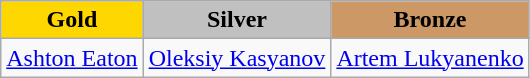<table class="wikitable" style="text-align:left">
<tr align="center">
<td bgcolor=gold><strong>Gold</strong></td>
<td bgcolor=silver><strong>Silver</strong></td>
<td bgcolor=CC9966><strong>Bronze</strong></td>
</tr>
<tr>
<td><a href='#'>Ashton Eaton</a><br><em></em></td>
<td><a href='#'>Oleksiy Kasyanov</a><br><em></em></td>
<td><a href='#'>Artem Lukyanenko</a><br><em></em></td>
</tr>
</table>
